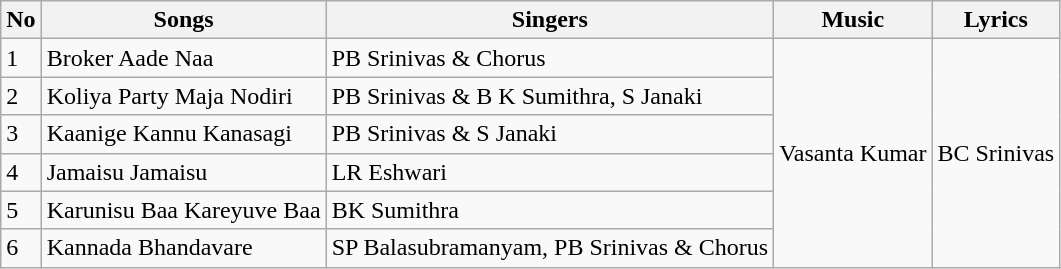<table class="wikitable">
<tr>
<th>No</th>
<th>Songs</th>
<th>Singers</th>
<th>Music</th>
<th>Lyrics</th>
</tr>
<tr>
<td>1</td>
<td>Broker Aade Naa</td>
<td>PB Srinivas & Chorus</td>
<td rowspan="6">Vasanta Kumar</td>
<td rowspan="6">BC Srinivas</td>
</tr>
<tr>
<td>2</td>
<td>Koliya Party Maja Nodiri</td>
<td>PB Srinivas & B K Sumithra, S Janaki</td>
</tr>
<tr>
<td>3</td>
<td>Kaanige Kannu Kanasagi</td>
<td>PB Srinivas & S Janaki</td>
</tr>
<tr>
<td>4</td>
<td>Jamaisu Jamaisu</td>
<td>LR Eshwari</td>
</tr>
<tr>
<td>5</td>
<td>Karunisu Baa Kareyuve Baa</td>
<td>BK Sumithra</td>
</tr>
<tr>
<td>6</td>
<td>Kannada Bhandavare</td>
<td>SP Balasubramanyam, PB Srinivas & Chorus</td>
</tr>
</table>
